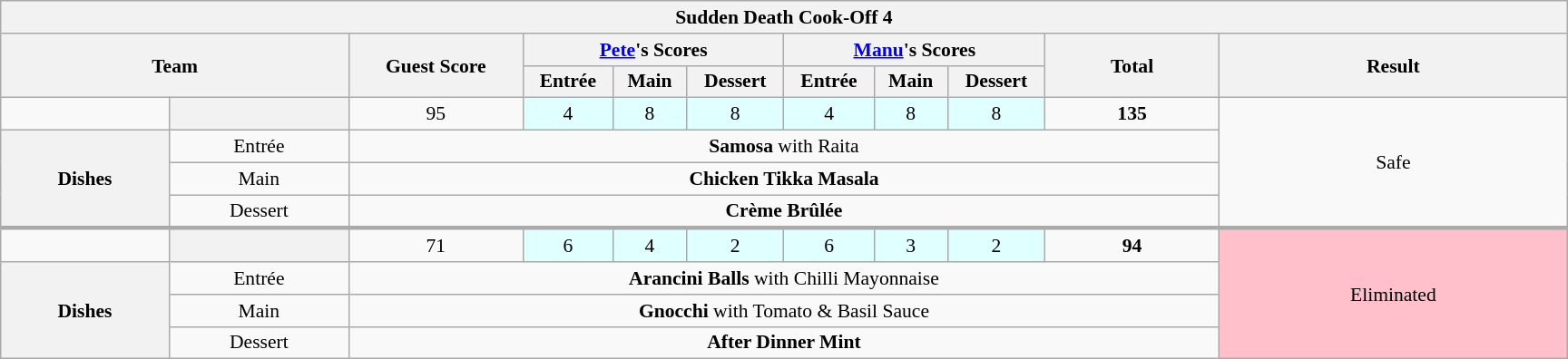<table class="wikitable plainrowheaders" style="text-align:center; font-size:90%; width:80em; margin-left: auto; margin-right: auto; border: none;">
<tr>
<th colspan="18" >Sudden Death Cook-Off 4</th>
</tr>
<tr>
<th rowspan="2" style="width:20%;" colspan="2">Team</th>
<th scope="col" rowspan="2" style="width:10%;">Guest Score<br><small></small></th>
<th scope="col" colspan="3" style="width:15%;"><a href='#'>Pete</a>'s Scores</th>
<th scope="col" colspan="3" style="width:15%;"><a href='#'>Manu</a>'s Scores</th>
<th scope="col" rowspan="2" style="width:10%;">Total<br><small></small></th>
<th scope="col" rowspan="2" style="width:20%;">Result</th>
</tr>
<tr>
<th scope="col">Entrée</th>
<th scope="col">Main</th>
<th scope="col">Dessert</th>
<th scope="col">Entrée</th>
<th scope="col">Main</th>
<th scope="col">Dessert</th>
</tr>
<tr>
<td></td>
<th style="text-align:centre"></th>
<td>95</td>
<td bgcolor="#e0ffff">4</td>
<td bgcolor="#e0ffff">8</td>
<td bgcolor="#e0ffff">8</td>
<td bgcolor="#e0ffff">4</td>
<td bgcolor="#e0ffff">8</td>
<td bgcolor="#e0ffff">8</td>
<td><strong>135</strong></td>
<td rowspan="4">Safe</td>
</tr>
<tr>
<th rowspan="3">Dishes</th>
<td>Entrée</td>
<td colspan="8"><strong>Samosa</strong> with Raita</td>
</tr>
<tr>
<td>Main</td>
<td colspan="8"><strong>Chicken Tikka Masala</strong></td>
</tr>
<tr>
<td>Dessert</td>
<td colspan="8"><strong>Crème Brûlée</strong></td>
</tr>
<tr style="border-top:3px solid #aaa;">
<td></td>
<th style="text-align:centre"></th>
<td>71</td>
<td bgcolor="#e0ffff">6</td>
<td bgcolor="#e0ffff">4</td>
<td bgcolor="#e0ffff">2</td>
<td bgcolor="#e0ffff">6</td>
<td bgcolor="#e0ffff">3</td>
<td bgcolor="#e0ffff">2</td>
<td><strong>94</strong></td>
<td rowspan="4" style="background:pink">Eliminated</td>
</tr>
<tr>
<th rowspan="3">Dishes</th>
<td>Entrée</td>
<td colspan="8"><strong>Arancini Balls</strong> with Chilli Mayonnaise</td>
</tr>
<tr>
<td>Main</td>
<td colspan="8"><strong>Gnocchi</strong> with Tomato & Basil Sauce</td>
</tr>
<tr>
<td>Dessert</td>
<td colspan="8"><strong>After Dinner Mint</strong></td>
</tr>
</table>
